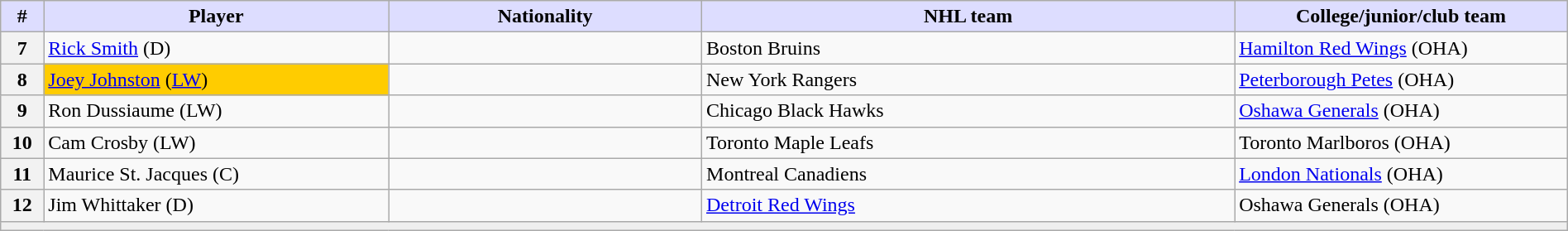<table class="wikitable" style="width: 100%">
<tr>
<th style="background:#ddf; width:2.75%;">#</th>
<th style="background:#ddf; width:22.0%;">Player</th>
<th style="background:#ddf; width:20.0%;">Nationality</th>
<th style="background:#ddf; width:34.0%;">NHL team</th>
<th style="background:#ddf; width:100.0%;">College/junior/club team</th>
</tr>
<tr>
<th>7</th>
<td><a href='#'>Rick Smith</a> (D)</td>
<td></td>
<td>Boston Bruins</td>
<td><a href='#'>Hamilton Red Wings</a> (OHA)</td>
</tr>
<tr>
<th>8</th>
<td bgcolor="#FFCC00"><a href='#'>Joey Johnston</a> (<a href='#'>LW</a>)</td>
<td></td>
<td>New York Rangers</td>
<td><a href='#'>Peterborough Petes</a> (OHA)</td>
</tr>
<tr>
<th>9</th>
<td>Ron Dussiaume (LW)</td>
<td></td>
<td>Chicago Black Hawks</td>
<td><a href='#'>Oshawa Generals</a> (OHA)</td>
</tr>
<tr>
<th>10</th>
<td>Cam Crosby (LW)</td>
<td></td>
<td>Toronto Maple Leafs</td>
<td>Toronto Marlboros (OHA)</td>
</tr>
<tr>
<th>11</th>
<td>Maurice St. Jacques (C)</td>
<td></td>
<td>Montreal Canadiens</td>
<td><a href='#'>London Nationals</a> (OHA)</td>
</tr>
<tr>
<th>12</th>
<td>Jim Whittaker (D)</td>
<td></td>
<td><a href='#'>Detroit Red Wings</a></td>
<td>Oshawa Generals (OHA)</td>
</tr>
<tr>
<td align=center colspan="6" bgcolor="#efefef"></td>
</tr>
</table>
